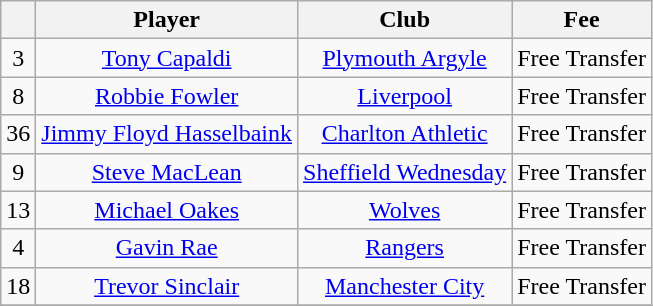<table class="wikitable" style="text-align: center">
<tr>
<th></th>
<th>Player</th>
<th>Club</th>
<th>Fee</th>
</tr>
<tr>
<td>3</td>
<td><a href='#'>Tony Capaldi</a></td>
<td><a href='#'>Plymouth Argyle</a></td>
<td>Free Transfer</td>
</tr>
<tr>
<td>8</td>
<td><a href='#'>Robbie Fowler</a></td>
<td><a href='#'>Liverpool</a></td>
<td>Free Transfer</td>
</tr>
<tr>
<td>36</td>
<td><a href='#'>Jimmy Floyd Hasselbaink</a></td>
<td><a href='#'>Charlton Athletic</a></td>
<td>Free Transfer</td>
</tr>
<tr>
<td>9</td>
<td><a href='#'>Steve MacLean</a></td>
<td><a href='#'>Sheffield Wednesday</a></td>
<td>Free Transfer</td>
</tr>
<tr>
<td>13</td>
<td><a href='#'>Michael Oakes</a></td>
<td><a href='#'>Wolves</a></td>
<td>Free Transfer</td>
</tr>
<tr>
<td>4</td>
<td><a href='#'>Gavin Rae</a></td>
<td><a href='#'>Rangers</a></td>
<td>Free Transfer</td>
</tr>
<tr>
<td>18</td>
<td><a href='#'>Trevor Sinclair</a></td>
<td><a href='#'>Manchester City</a></td>
<td>Free Transfer</td>
</tr>
<tr>
</tr>
</table>
